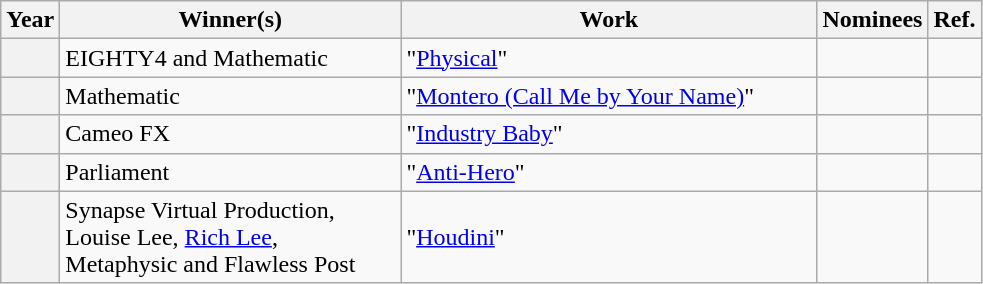<table class="wikitable sortable">
<tr>
<th scope="col" style="width:5px;">Year</th>
<th scope="col" style="width:220px;">Winner(s)</th>
<th scope="col" style="width:270px;">Work</th>
<th scope="col" class="unsortable">Nominees</th>
<th scope="col" class="unsortable">Ref.</th>
</tr>
<tr>
<th scope="row"></th>
<td>EIGHTY4 and Mathematic</td>
<td>"<a href='#'>Physical</a>" </td>
<td></td>
<td align="center"></td>
</tr>
<tr>
<th scope="row"></th>
<td>Mathematic</td>
<td>"<a href='#'>Montero (Call Me by Your Name)</a>" </td>
<td></td>
<td align="center"></td>
</tr>
<tr>
<th scope="row"></th>
<td>Cameo FX</td>
<td>"<a href='#'>Industry Baby</a>" </td>
<td></td>
<td align="center"></td>
</tr>
<tr>
<th scope="row"></th>
<td>Parliament</td>
<td>"<a href='#'>Anti-Hero</a>" </td>
<td></td>
<td align="center"></td>
</tr>
<tr>
<th scope="row"></th>
<td>Synapse Virtual Production, Louise Lee, <a href='#'>Rich Lee</a>, Metaphysic and Flawless Post</td>
<td>"<a href='#'>Houdini</a>" </td>
<td></td>
<td align="center"></td>
</tr>
</table>
